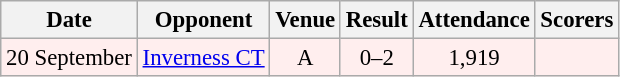<table class="wikitable sortable" style="font-size:95%; text-align:center">
<tr>
<th>Date</th>
<th>Opponent</th>
<th>Venue</th>
<th>Result</th>
<th>Attendance</th>
<th>Scorers</th>
</tr>
<tr bgcolor = "#FFEEEE">
<td>20 September</td>
<td><a href='#'>Inverness CT</a></td>
<td>A</td>
<td>0–2</td>
<td>1,919</td>
<td></td>
</tr>
</table>
